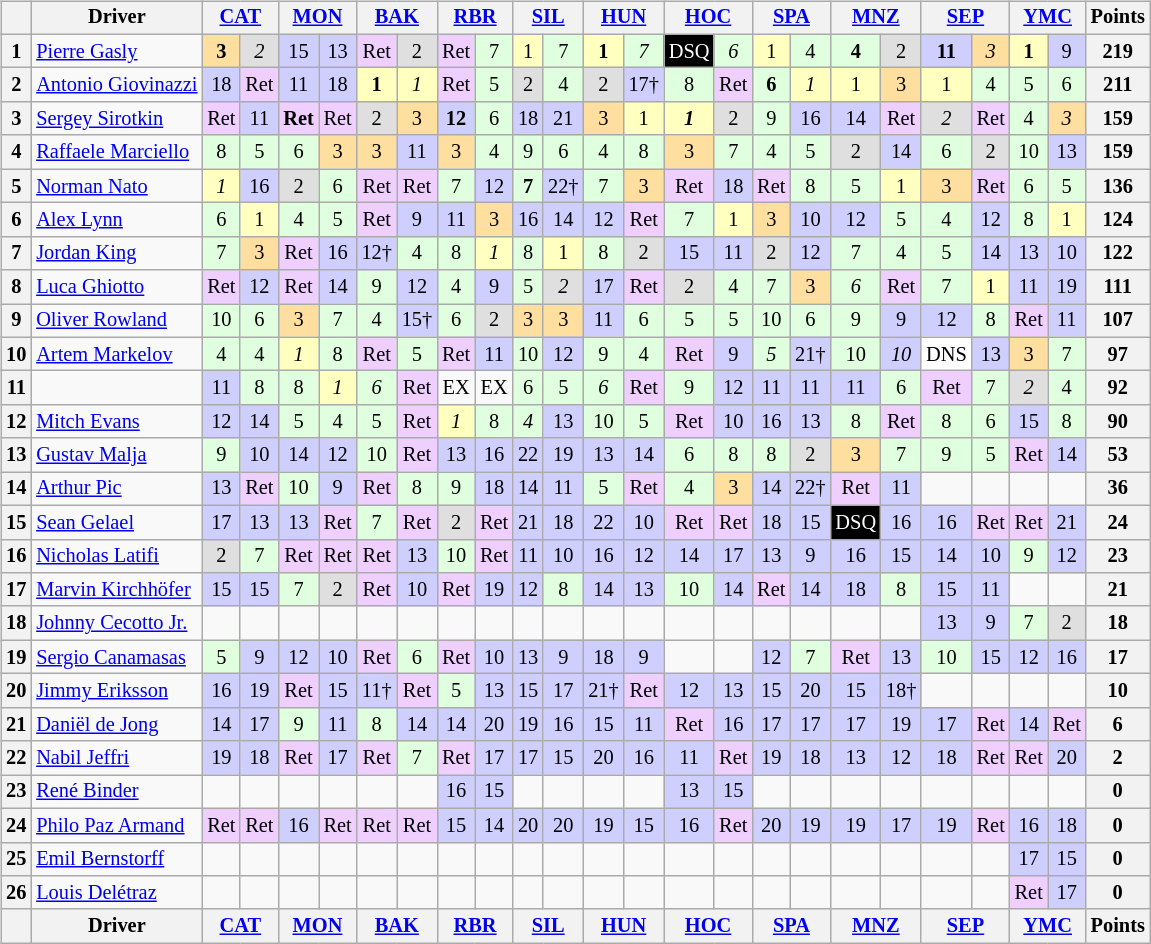<table>
<tr>
<td><br><table class="wikitable" style="font-size:85%; text-align:center">
<tr style="background:#f9f9f9" valign="top">
<th valign=middle></th>
<th valign=middle>Driver</th>
<th colspan=2><a href='#'>CAT</a><br></th>
<th colspan=2><a href='#'>MON</a><br></th>
<th colspan=2><a href='#'>BAK</a><br></th>
<th colspan=2><a href='#'>RBR</a><br></th>
<th colspan=2><a href='#'>SIL</a><br></th>
<th colspan=2><a href='#'>HUN</a><br></th>
<th colspan=2><a href='#'>HOC</a><br></th>
<th colspan=2><a href='#'>SPA</a><br></th>
<th colspan=2><a href='#'>MNZ</a><br></th>
<th colspan=2><a href='#'>SEP</a><br></th>
<th colspan=2><a href='#'>YMC</a><br></th>
<th valign=middle>Points</th>
</tr>
<tr>
<th>1</th>
<td align=left> <a href='#'>Pierre Gasly</a></td>
<td style="background:#ffdf9f;"><strong>3</strong></td>
<td style="background:#dfdfdf;"><em>2</em></td>
<td style="background:#cfcfff;">15</td>
<td style="background:#cfcfff;">13</td>
<td style="background:#efcfff;">Ret</td>
<td style="background:#dfdfdf;">2</td>
<td style="background:#efcfff;">Ret</td>
<td style="background:#dfffdf;">7</td>
<td style="background:#ffffbf;">1</td>
<td style="background:#dfffdf;">7</td>
<td style="background:#ffffbf;"><strong>1</strong></td>
<td style="background:#dfffdf;"><em>7</em></td>
<td style="background-color:#000000;color:white">DSQ</td>
<td style="background:#dfffdf;"><em>6</em></td>
<td style="background:#ffffbf;">1</td>
<td style="background:#dfffdf;">4</td>
<td style="background:#dfffdf;"><strong>4</strong></td>
<td style="background:#dfdfdf;">2</td>
<td style="background:#cfcfff;"><strong>11</strong></td>
<td style="background:#ffdf9f;"><em>3</em></td>
<td style="background:#ffffbf;"><strong>1</strong></td>
<td style="background:#cfcfff;">9</td>
<th>219</th>
</tr>
<tr>
<th>2</th>
<td align=left> <a href='#'>Antonio Giovinazzi</a></td>
<td style="background:#cfcfff;">18</td>
<td style="background:#efcfff;">Ret</td>
<td style="background:#cfcfff;">11</td>
<td style="background:#cfcfff;">18</td>
<td style="background:#ffffbf;"><strong>1</strong></td>
<td style="background:#ffffbf;"><em>1</em></td>
<td style="background:#efcfff;">Ret</td>
<td style="background:#dfffdf;">5</td>
<td style="background:#dfdfdf;">2</td>
<td style="background:#dfffdf;">4</td>
<td style="background:#dfdfdf;">2</td>
<td style="background:#cfcfff;">17†</td>
<td style="background:#dfffdf;">8</td>
<td style="background:#efcfff;">Ret</td>
<td style="background:#dfffdf;"><strong>6</strong></td>
<td style="background:#ffffbf;"><em>1</em></td>
<td style="background:#ffffbf;">1</td>
<td style="background:#ffdf9f;">3</td>
<td style="background:#ffffbf;">1</td>
<td style="background:#dfffdf;">4</td>
<td style="background:#dfffdf;">5</td>
<td style="background:#dfffdf;">6</td>
<th>211</th>
</tr>
<tr>
<th>3</th>
<td align=left> <a href='#'>Sergey Sirotkin</a></td>
<td style="background:#efcfff;">Ret</td>
<td style="background:#cfcfff;">11</td>
<td style="background:#efcfff;"><strong>Ret</strong></td>
<td style="background:#efcfff;">Ret</td>
<td style="background:#dfdfdf;">2</td>
<td style="background:#ffdf9f;">3</td>
<td style="background:#cfcfff;"><strong>12</strong></td>
<td style="background:#dfffdf;">6</td>
<td style="background:#cfcfff;">18</td>
<td style="background:#cfcfff;">21</td>
<td style="background:#ffdf9f;">3</td>
<td style="background:#ffffbf;">1</td>
<td style="background:#ffffbf;"><strong><em>1</em></strong></td>
<td style="background:#dfdfdf;">2</td>
<td style="background:#dfffdf;">9</td>
<td style="background:#cfcfff;">16</td>
<td style="background:#cfcfff;">14</td>
<td style="background:#efcfff;">Ret</td>
<td style="background:#dfdfdf;"><em>2</em></td>
<td style="background:#efcfff;">Ret</td>
<td style="background:#dfffdf;">4</td>
<td style="background:#ffdf9f;"><em>3</em></td>
<th>159</th>
</tr>
<tr>
<th>4</th>
<td align=left> <a href='#'>Raffaele Marciello</a></td>
<td style="background:#dfffdf;">8</td>
<td style="background:#dfffdf;">5</td>
<td style="background:#dfffdf;">6</td>
<td style="background:#ffdf9f;">3</td>
<td style="background:#ffdf9f;">3</td>
<td style="background:#cfcfff;">11</td>
<td style="background:#ffdf9f;">3</td>
<td style="background:#dfffdf;">4</td>
<td style="background:#dfffdf;">9</td>
<td style="background:#dfffdf;">6</td>
<td style="background:#dfffdf;">4</td>
<td style="background:#dfffdf;">8</td>
<td style="background:#ffdf9f;">3</td>
<td style="background:#dfffdf;">7</td>
<td style="background:#dfffdf;">4</td>
<td style="background:#dfffdf;">5</td>
<td style="background:#dfdfdf;">2</td>
<td style="background:#cfcfff;">14</td>
<td style="background:#dfffdf;">6</td>
<td style="background:#dfdfdf;">2</td>
<td style="background:#dfffdf;">10</td>
<td style="background:#cfcfff;">13</td>
<th>159</th>
</tr>
<tr>
<th>5</th>
<td align=left> <a href='#'>Norman Nato</a></td>
<td style="background:#ffffbf;"><em>1</em></td>
<td style="background:#cfcfff;">16</td>
<td style="background:#dfdfdf;">2</td>
<td style="background:#dfffdf;">6</td>
<td style="background:#efcfff;">Ret</td>
<td style="background:#efcfff;">Ret</td>
<td style="background:#dfffdf;">7</td>
<td style="background:#cfcfff;">12</td>
<td style="background:#dfffdf;"><strong>7</strong></td>
<td style="background:#cfcfff;">22†</td>
<td style="background:#dfffdf;">7</td>
<td style="background:#ffdf9f;">3</td>
<td style="background:#efcfff;">Ret</td>
<td style="background:#cfcfff;">18</td>
<td style="background:#efcfff;">Ret</td>
<td style="background:#dfffdf;">8</td>
<td style="background:#dfffdf;">5</td>
<td style="background:#ffffbf;">1</td>
<td style="background:#ffdf9f;">3</td>
<td style="background:#efcfff;">Ret</td>
<td style="background:#dfffdf;">6</td>
<td style="background:#dfffdf;">5</td>
<th>136</th>
</tr>
<tr>
<th>6</th>
<td align="left"> <a href='#'>Alex Lynn</a></td>
<td style="background:#dfffdf;">6</td>
<td style="background:#ffffbf;">1</td>
<td style="background:#dfffdf;">4</td>
<td style="background:#dfffdf;">5</td>
<td style="background:#efcfff;">Ret</td>
<td style="background:#cfcfff;">9</td>
<td style="background:#cfcfff;">11</td>
<td style="background:#ffdf9f;">3</td>
<td style="background:#cfcfff;">16</td>
<td style="background:#cfcfff;">14</td>
<td style="background:#cfcfff;">12</td>
<td style="background:#efcfff;">Ret</td>
<td style="background:#dfffdf;">7</td>
<td style="background:#ffffbf;">1</td>
<td style="background:#ffdf9f;">3</td>
<td style="background:#cfcfff;">10</td>
<td style="background:#cfcfff;">12</td>
<td style="background:#dfffdf;">5</td>
<td style="background:#dfffdf;">4</td>
<td style="background:#cfcfff;">12</td>
<td style="background:#dfffdf;">8</td>
<td style="background:#ffffbf;">1</td>
<th>124</th>
</tr>
<tr>
<th>7</th>
<td align=left> <a href='#'>Jordan King</a></td>
<td style="background:#dfffdf;">7</td>
<td style="background:#ffdf9f;">3</td>
<td style="background:#efcfff;">Ret</td>
<td style="background:#cfcfff;">16</td>
<td style="background:#cfcfff;">12†</td>
<td style="background:#dfffdf;">4</td>
<td style="background:#dfffdf;">8</td>
<td style="background:#ffffbf;"><em>1</em></td>
<td style="background:#dfffdf;">8</td>
<td style="background:#ffffbf;">1</td>
<td style="background:#dfffdf;">8</td>
<td style="background:#dfdfdf;">2</td>
<td style="background:#cfcfff;">15</td>
<td style="background:#cfcfff;">11</td>
<td style="background:#dfdfdf;">2</td>
<td style="background:#cfcfff;">12</td>
<td style="background:#dfffdf;">7</td>
<td style="background:#dfffdf;">4</td>
<td style="background:#dfffdf;">5</td>
<td style="background:#cfcfff;">14</td>
<td style="background:#cfcfff;">13</td>
<td style="background:#cfcfff;">10</td>
<th>122</th>
</tr>
<tr>
<th>8</th>
<td align="left"> <a href='#'>Luca Ghiotto</a></td>
<td style="background:#efcfff;">Ret</td>
<td style="background:#cfcfff;">12</td>
<td style="background:#efcfff;">Ret</td>
<td style="background:#cfcfff;">14</td>
<td style="background:#dfffdf;">9</td>
<td style="background:#cfcfff;">12</td>
<td style="background:#dfffdf;">4</td>
<td style="background:#cfcfff;">9</td>
<td style="background:#dfffdf;">5</td>
<td style="background:#dfdfdf;"><em>2</em></td>
<td style="background:#cfcfff;">17</td>
<td style="background:#efcfff;">Ret</td>
<td style="background:#dfdfdf;">2</td>
<td style="background:#dfffdf;">4</td>
<td style="background:#dfffdf;">7</td>
<td style="background:#ffdf9f;">3</td>
<td style="background:#dfffdf;"><em>6</em></td>
<td style="background:#efcfff;">Ret</td>
<td style="background:#dfffdf;">7</td>
<td style="background:#ffffbf;">1</td>
<td style="background:#cfcfff;">11</td>
<td style="background:#cfcfff;">19</td>
<th>111</th>
</tr>
<tr>
<th>9</th>
<td align=left> <a href='#'>Oliver Rowland</a></td>
<td style="background:#dfffdf;">10</td>
<td style="background:#dfffdf;">6</td>
<td style="background:#ffdf9f;">3</td>
<td style="background:#dfffdf;">7</td>
<td style="background:#dfffdf;">4</td>
<td style="background:#cfcfff;">15†</td>
<td style="background:#dfffdf;">6</td>
<td style="background:#dfdfdf;">2</td>
<td style="background:#ffdf9f;">3</td>
<td style="background:#ffdf9f;">3</td>
<td style="background:#cfcfff;">11</td>
<td style="background:#dfffdf;">6</td>
<td style="background:#dfffdf;">5</td>
<td style="background:#dfffdf;">5</td>
<td style="background:#dfffdf;">10</td>
<td style="background:#dfffdf;">6</td>
<td style="background:#dfffdf;">9</td>
<td style="background:#cfcfff;">9</td>
<td style="background:#cfcfff;">12</td>
<td style="background:#dfffdf;">8</td>
<td style="background:#efcfff;">Ret</td>
<td style="background:#cfcfff;">11</td>
<th>107</th>
</tr>
<tr>
<th>10</th>
<td align=left> <a href='#'>Artem Markelov</a></td>
<td style="background:#dfffdf;">4</td>
<td style="background:#dfffdf;">4</td>
<td style="background:#ffffbf;"><em>1</em></td>
<td style="background:#dfffdf;">8</td>
<td style="background:#efcfff;">Ret</td>
<td style="background:#dfffdf;">5</td>
<td style="background:#efcfff;">Ret</td>
<td style="background:#cfcfff;">11</td>
<td style="background:#dfffdf;">10</td>
<td style="background:#cfcfff;">12</td>
<td style="background:#dfffdf;">9</td>
<td style="background:#dfffdf;">4</td>
<td style="background:#efcfff;">Ret</td>
<td style="background:#cfcfff;">9</td>
<td style="background:#dfffdf;"><em>5</em></td>
<td style="background:#cfcfff;">21†</td>
<td style="background:#dfffdf;">10</td>
<td style="background:#cfcfff;"><em>10</em></td>
<td style="background:#ffffff;">DNS</td>
<td style="background:#cfcfff;">13</td>
<td style="background:#ffdf9f;">3</td>
<td style="background:#dfffdf;">7</td>
<th>97</th>
</tr>
<tr>
<th>11</th>
<td align=left style="padding-right:24px"></td>
<td style="background:#cfcfff;">11</td>
<td style="background:#dfffdf;">8</td>
<td style="background:#dfffdf;">8</td>
<td style="background:#ffffbf;"><em>1</em></td>
<td style="background:#dfffdf;"><em>6</em></td>
<td style="background:#efcfff;">Ret</td>
<td>EX</td>
<td>EX</td>
<td style="background:#dfffdf;">6</td>
<td style="background:#dfffdf;">5</td>
<td style="background:#dfffdf;"><em>6</em></td>
<td style="background:#efcfff;">Ret</td>
<td style="background:#dfffdf;">9</td>
<td style="background:#cfcfff;">12</td>
<td style="background:#cfcfff;">11</td>
<td style="background:#cfcfff;">11</td>
<td style="background:#cfcfff;">11</td>
<td style="background:#dfffdf;">6</td>
<td style="background:#efcfff;">Ret</td>
<td style="background:#dfffdf;">7</td>
<td style="background:#dfdfdf;"><em>2</em></td>
<td style="background:#dfffdf;">4</td>
<th>92</th>
</tr>
<tr>
<th>12</th>
<td align=left> <a href='#'>Mitch Evans</a></td>
<td style="background:#cfcfff;">12</td>
<td style="background:#cfcfff;">14</td>
<td style="background:#dfffdf;">5</td>
<td style="background:#dfffdf;">4</td>
<td style="background:#dfffdf;">5</td>
<td style="background:#efcfff;">Ret</td>
<td style="background:#ffffbf;"><em>1</em></td>
<td style="background:#dfffdf;">8</td>
<td style="background:#dfffdf;"><em>4</em></td>
<td style="background:#cfcfff;">13</td>
<td style="background:#dfffdf;">10</td>
<td style="background:#dfffdf;">5</td>
<td style="background:#efcfff;">Ret</td>
<td style="background:#cfcfff;">10</td>
<td style="background:#cfcfff;">16</td>
<td style="background:#cfcfff;">13</td>
<td style="background:#dfffdf;">8</td>
<td style="background:#efcfff;">Ret</td>
<td style="background:#dfffdf;">8</td>
<td style="background:#dfffdf;">6</td>
<td style="background:#cfcfff;">15</td>
<td style="background:#dfffdf;">8</td>
<th>90</th>
</tr>
<tr>
<th>13</th>
<td align=left> <a href='#'>Gustav Malja</a></td>
<td style="background:#dfffdf;">9</td>
<td style="background:#cfcfff;">10</td>
<td style="background:#cfcfff;">14</td>
<td style="background:#cfcfff;">12</td>
<td style="background:#dfffdf;">10</td>
<td style="background:#efcfff;">Ret</td>
<td style="background:#cfcfff;">13</td>
<td style="background:#cfcfff;">16</td>
<td style="background:#cfcfff;">22</td>
<td style="background:#cfcfff;">19</td>
<td style="background:#cfcfff;">13</td>
<td style="background:#cfcfff;">14</td>
<td style="background:#dfffdf;">6</td>
<td style="background:#dfffdf;">8</td>
<td style="background:#dfffdf;">8</td>
<td style="background:#dfdfdf;">2</td>
<td style="background:#ffdf9f;">3</td>
<td style="background:#dfffdf;">7</td>
<td style="background:#dfffdf;">9</td>
<td style="background:#dfffdf;">5</td>
<td style="background:#efcfff;">Ret</td>
<td style="background:#cfcfff;">14</td>
<th>53</th>
</tr>
<tr>
<th>14</th>
<td align="left"> <a href='#'>Arthur Pic</a></td>
<td style="background:#cfcfff;">13</td>
<td style="background:#efcfff;">Ret</td>
<td style="background:#dfffdf;">10</td>
<td style="background:#cfcfff;">9</td>
<td style="background:#efcfff;">Ret</td>
<td style="background:#dfffdf;">8</td>
<td style="background:#dfffdf;">9</td>
<td style="background:#cfcfff;">18</td>
<td style="background:#cfcfff;">14</td>
<td style="background:#cfcfff;">11</td>
<td style="background:#dfffdf;">5</td>
<td style="background:#efcfff;">Ret</td>
<td style="background:#dfffdf;">4</td>
<td style="background:#ffdf9f;">3</td>
<td style="background:#cfcfff;">14</td>
<td style="background:#cfcfff;">22†</td>
<td style="background:#efcfff;">Ret</td>
<td style="background:#cfcfff;">11</td>
<td></td>
<td></td>
<td></td>
<td></td>
<th>36</th>
</tr>
<tr>
<th>15</th>
<td align="left"> <a href='#'>Sean Gelael</a></td>
<td style="background:#cfcfff;">17</td>
<td style="background:#cfcfff;">13</td>
<td style="background:#cfcfff;">13</td>
<td style="background:#efcfff;">Ret</td>
<td style="background:#dfffdf;">7</td>
<td style="background:#efcfff;">Ret</td>
<td style="background:#dfdfdf;">2</td>
<td style="background:#efcfff;">Ret</td>
<td style="background:#cfcfff;">21</td>
<td style="background:#cfcfff;">18</td>
<td style="background:#cfcfff;">22</td>
<td style="background:#cfcfff;">10</td>
<td style="background:#efcfff;">Ret</td>
<td style="background:#efcfff;">Ret</td>
<td style="background:#cfcfff;">18</td>
<td style="background:#cfcfff;">15</td>
<td style="background-color:#000000;color:white">DSQ</td>
<td style="background:#cfcfff;">16</td>
<td style="background:#cfcfff;">16</td>
<td style="background:#efcfff;">Ret</td>
<td style="background:#efcfff;">Ret</td>
<td style="background:#cfcfff;">21</td>
<th>24</th>
</tr>
<tr>
<th>16</th>
<td align=left> <a href='#'>Nicholas Latifi</a></td>
<td style="background:#dfdfdf;">2</td>
<td style="background:#dfffdf;">7</td>
<td style="background:#efcfff;">Ret</td>
<td style="background:#efcfff;">Ret</td>
<td style="background:#efcfff;">Ret</td>
<td style="background:#cfcfff;">13</td>
<td style="background:#dfffdf;">10</td>
<td style="background:#efcfff;">Ret</td>
<td style="background:#cfcfff;">11</td>
<td style="background:#cfcfff;">10</td>
<td style="background:#cfcfff;">16</td>
<td style="background:#cfcfff;">12</td>
<td style="background:#cfcfff;">14</td>
<td style="background:#cfcfff;">17</td>
<td style="background:#cfcfff;">13</td>
<td style="background:#cfcfff;">9</td>
<td style="background:#cfcfff;">16</td>
<td style="background:#cfcfff;">15</td>
<td style="background:#cfcfff;">14</td>
<td style="background:#cfcfff;">10</td>
<td style="background:#dfffdf;">9</td>
<td style="background:#cfcfff;">12</td>
<th>23</th>
</tr>
<tr>
<th>17</th>
<td align=left> <a href='#'>Marvin Kirchhöfer</a></td>
<td style="background:#cfcfff;">15</td>
<td style="background:#cfcfff;">15</td>
<td style="background:#dfffdf;">7</td>
<td style="background:#dfdfdf;">2</td>
<td style="background:#efcfff;">Ret</td>
<td style="background:#cfcfff;">10</td>
<td style="background:#efcfff;">Ret</td>
<td style="background:#cfcfff;">19</td>
<td style="background:#cfcfff;">12</td>
<td style="background:#dfffdf;">8</td>
<td style="background:#cfcfff;">14</td>
<td style="background:#cfcfff;">13</td>
<td style="background:#dfffdf;">10</td>
<td style="background:#cfcfff;">14</td>
<td style="background:#efcfff;">Ret</td>
<td style="background:#cfcfff;">14</td>
<td style="background:#cfcfff;">18</td>
<td style="background:#dfffdf;">8</td>
<td style="background:#cfcfff;">15</td>
<td style="background:#cfcfff;">11</td>
<td></td>
<td></td>
<th>21</th>
</tr>
<tr>
<th>18</th>
<td align=left> <a href='#'>Johnny Cecotto Jr.</a></td>
<td></td>
<td></td>
<td></td>
<td></td>
<td></td>
<td></td>
<td></td>
<td></td>
<td></td>
<td></td>
<td></td>
<td></td>
<td></td>
<td></td>
<td></td>
<td></td>
<td></td>
<td></td>
<td style="background:#cfcfff;">13</td>
<td style="background:#cfcfff;">9</td>
<td style="background:#dfffdf;">7</td>
<td style="background:#dfdfdf;">2</td>
<th>18</th>
</tr>
<tr>
<th>19</th>
<td align=left> <a href='#'>Sergio Canamasas</a></td>
<td style="background:#dfffdf;">5</td>
<td style="background:#cfcfff;">9</td>
<td style="background:#cfcfff;">12</td>
<td style="background:#cfcfff;">10</td>
<td style="background:#efcfff;">Ret</td>
<td style="background:#dfffdf;">6</td>
<td style="background:#efcfff;">Ret</td>
<td style="background:#cfcfff;">10</td>
<td style="background:#cfcfff;">13</td>
<td style="background:#cfcfff;">9</td>
<td style="background:#cfcfff;">18</td>
<td style="background:#cfcfff;">9</td>
<td></td>
<td></td>
<td style="background:#cfcfff;">12</td>
<td style="background:#dfffdf;">7</td>
<td style="background:#efcfff;">Ret</td>
<td style="background:#cfcfff;">13</td>
<td style="background:#dfffdf;">10</td>
<td style="background:#cfcfff;">15</td>
<td style="background:#cfcfff;">12</td>
<td style="background:#cfcfff;">16</td>
<th>17</th>
</tr>
<tr>
<th>20</th>
<td align=left> <a href='#'>Jimmy Eriksson</a></td>
<td style="background:#cfcfff;">16</td>
<td style="background:#cfcfff;">19</td>
<td style="background:#efcfff;">Ret</td>
<td style="background:#cfcfff;">15</td>
<td style="background:#cfcfff;">11†</td>
<td style="background:#efcfff;">Ret</td>
<td style="background:#dfffdf;">5</td>
<td style="background:#cfcfff;">13</td>
<td style="background:#cfcfff;">15</td>
<td style="background:#cfcfff;">17</td>
<td style="background:#cfcfff;">21†</td>
<td style="background:#efcfff;">Ret</td>
<td style="background:#cfcfff;">12</td>
<td style="background:#cfcfff;">13</td>
<td style="background:#cfcfff;">15</td>
<td style="background:#cfcfff;">20</td>
<td style="background:#cfcfff;">15</td>
<td style="background:#cfcfff;">18†</td>
<td></td>
<td></td>
<td></td>
<td></td>
<th>10</th>
</tr>
<tr>
<th>21</th>
<td align=left> <a href='#'>Daniël de Jong</a></td>
<td style="background:#cfcfff;">14</td>
<td style="background:#cfcfff;">17</td>
<td style="background:#dfffdf;">9</td>
<td style="background:#cfcfff;">11</td>
<td style="background:#dfffdf;">8</td>
<td style="background:#cfcfff;">14</td>
<td style="background:#cfcfff;">14</td>
<td style="background:#cfcfff;">20</td>
<td style="background:#cfcfff;">19</td>
<td style="background:#cfcfff;">16</td>
<td style="background:#cfcfff;">15</td>
<td style="background:#cfcfff;">11</td>
<td style="background:#efcfff;">Ret</td>
<td style="background:#cfcfff;">16</td>
<td style="background:#cfcfff;">17</td>
<td style="background:#cfcfff;">17</td>
<td style="background:#cfcfff;">17</td>
<td style="background:#cfcfff;">19</td>
<td style="background:#cfcfff;">17</td>
<td style="background:#efcfff;">Ret</td>
<td style="background:#cfcfff;">14</td>
<td style="background:#efcfff;">Ret</td>
<th>6</th>
</tr>
<tr>
<th>22</th>
<td align=left> <a href='#'>Nabil Jeffri</a></td>
<td style="background:#cfcfff;">19</td>
<td style="background:#cfcfff;">18</td>
<td style="background:#efcfff;">Ret</td>
<td style="background:#cfcfff;">17</td>
<td style="background:#efcfff;">Ret</td>
<td style="background:#dfffdf;">7</td>
<td style="background:#efcfff;">Ret</td>
<td style="background:#cfcfff;">17</td>
<td style="background:#cfcfff;">17</td>
<td style="background:#cfcfff;">15</td>
<td style="background:#cfcfff;">20</td>
<td style="background:#cfcfff;">16</td>
<td style="background:#cfcfff;">11</td>
<td style="background:#efcfff;">Ret</td>
<td style="background:#cfcfff;">19</td>
<td style="background:#cfcfff;">18</td>
<td style="background:#cfcfff;">13</td>
<td style="background:#cfcfff;">12</td>
<td style="background:#cfcfff;">18</td>
<td style="background:#efcfff;">Ret</td>
<td style="background:#efcfff;">Ret</td>
<td style="background:#cfcfff;">20</td>
<th>2</th>
</tr>
<tr>
<th>23</th>
<td align=left> <a href='#'>René Binder</a></td>
<td></td>
<td></td>
<td></td>
<td></td>
<td></td>
<td></td>
<td style="background:#cfcfff;">16</td>
<td style="background:#cfcfff;">15</td>
<td></td>
<td></td>
<td></td>
<td></td>
<td style="background:#cfcfff;">13</td>
<td style="background:#cfcfff;">15</td>
<td></td>
<td></td>
<td></td>
<td></td>
<td></td>
<td></td>
<td></td>
<td></td>
<th>0</th>
</tr>
<tr>
<th>24</th>
<td align=left> <a href='#'>Philo Paz Armand</a></td>
<td style="background:#efcfff;">Ret</td>
<td style="background:#efcfff;">Ret</td>
<td style="background:#cfcfff;">16</td>
<td style="background:#efcfff;">Ret</td>
<td style="background:#efcfff;">Ret</td>
<td style="background:#efcfff;">Ret</td>
<td style="background:#cfcfff;">15</td>
<td style="background:#cfcfff;">14</td>
<td style="background:#cfcfff;">20</td>
<td style="background:#cfcfff;">20</td>
<td style="background:#cfcfff;">19</td>
<td style="background:#cfcfff;">15</td>
<td style="background:#cfcfff;">16</td>
<td style="background:#efcfff;">Ret</td>
<td style="background:#cfcfff;">20</td>
<td style="background:#cfcfff;">19</td>
<td style="background:#cfcfff;">19</td>
<td style="background:#cfcfff;">17</td>
<td style="background:#cfcfff;">19</td>
<td style="background:#efcfff;">Ret</td>
<td style="background:#cfcfff;">16</td>
<td style="background:#cfcfff;">18</td>
<th>0</th>
</tr>
<tr>
<th>25</th>
<td align=left> <a href='#'>Emil Bernstorff</a></td>
<td></td>
<td></td>
<td></td>
<td></td>
<td></td>
<td></td>
<td></td>
<td></td>
<td></td>
<td></td>
<td></td>
<td></td>
<td></td>
<td></td>
<td></td>
<td></td>
<td></td>
<td></td>
<td></td>
<td></td>
<td style="background:#cfcfff;">17</td>
<td style="background:#cfcfff;">15</td>
<th>0</th>
</tr>
<tr>
<th>26</th>
<td align=left> <a href='#'>Louis Delétraz</a></td>
<td></td>
<td></td>
<td></td>
<td></td>
<td></td>
<td></td>
<td></td>
<td></td>
<td></td>
<td></td>
<td></td>
<td></td>
<td></td>
<td></td>
<td></td>
<td></td>
<td></td>
<td></td>
<td></td>
<td></td>
<td style="background:#efcfff;">Ret</td>
<td style="background:#cfcfff;">17</td>
<th>0</th>
</tr>
<tr style="background:#f9f9f9" valign="top">
<th valign=middle></th>
<th valign=middle>Driver</th>
<th colspan=2><a href='#'>CAT</a><br></th>
<th colspan=2><a href='#'>MON</a><br></th>
<th colspan=2><a href='#'>BAK</a><br></th>
<th colspan=2><a href='#'>RBR</a><br></th>
<th colspan=2><a href='#'>SIL</a><br></th>
<th colspan=2><a href='#'>HUN</a><br></th>
<th colspan=2><a href='#'>HOC</a><br></th>
<th colspan=2><a href='#'>SPA</a><br></th>
<th colspan=2><a href='#'>MNZ</a><br></th>
<th colspan=2><a href='#'>SEP</a><br></th>
<th colspan=2><a href='#'>YMC</a><br></th>
<th valign=middle>Points</th>
</tr>
</table>
</td>
<td valign=top></td>
</tr>
</table>
